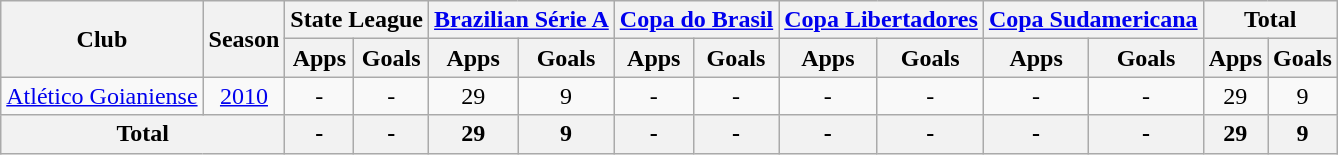<table class="wikitable" style="text-align: center;">
<tr>
<th rowspan="2">Club</th>
<th rowspan="2">Season</th>
<th colspan="2">State League</th>
<th colspan="2"><a href='#'>Brazilian Série A</a></th>
<th colspan="2"><a href='#'>Copa do Brasil</a></th>
<th colspan="2"><a href='#'>Copa Libertadores</a></th>
<th colspan="2"><a href='#'>Copa Sudamericana</a></th>
<th colspan="2">Total</th>
</tr>
<tr>
<th>Apps</th>
<th>Goals</th>
<th>Apps</th>
<th>Goals</th>
<th>Apps</th>
<th>Goals</th>
<th>Apps</th>
<th>Goals</th>
<th>Apps</th>
<th>Goals</th>
<th>Apps</th>
<th>Goals</th>
</tr>
<tr>
<td rowspan="1" valign="center"><a href='#'>Atlético Goianiense</a></td>
<td><a href='#'>2010</a></td>
<td>-</td>
<td>-</td>
<td>29</td>
<td>9</td>
<td>-</td>
<td>-</td>
<td>-</td>
<td>-</td>
<td>-</td>
<td>-</td>
<td>29</td>
<td>9</td>
</tr>
<tr>
<th colspan="2"><strong>Total</strong></th>
<th>-</th>
<th>-</th>
<th>29</th>
<th>9</th>
<th>-</th>
<th>-</th>
<th>-</th>
<th>-</th>
<th>-</th>
<th>-</th>
<th>29</th>
<th>9</th>
</tr>
</table>
